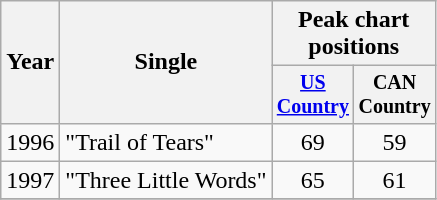<table class="wikitable" style="text-align:center;">
<tr>
<th rowspan="2">Year</th>
<th rowspan="2">Single</th>
<th colspan="2">Peak chart positions</th>
</tr>
<tr style="font-size:smaller;">
<th width="40"><a href='#'>US Country</a></th>
<th width="40">CAN Country</th>
</tr>
<tr>
<td>1996</td>
<td align="left">"Trail of Tears"</td>
<td>69</td>
<td>59</td>
</tr>
<tr>
<td>1997</td>
<td align="left">"Three Little Words"</td>
<td>65</td>
<td>61</td>
</tr>
<tr>
</tr>
</table>
